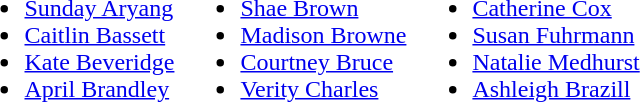<table>
<tr style="vertical-align:top">
<td><br><ul><li><a href='#'>Sunday Aryang</a></li><li><a href='#'>Caitlin Bassett</a></li><li><a href='#'>Kate Beveridge</a></li><li><a href='#'>April Brandley</a></li></ul></td>
<td><br><ul><li><a href='#'>Shae Brown</a></li><li><a href='#'>Madison Browne</a></li><li><a href='#'>Courtney Bruce</a></li><li><a href='#'>Verity Charles</a></li></ul></td>
<td><br><ul><li><a href='#'>Catherine Cox</a></li><li><a href='#'>Susan Fuhrmann</a></li><li><a href='#'>Natalie Medhurst</a></li><li><a href='#'>Ashleigh Brazill</a></li></ul></td>
</tr>
</table>
